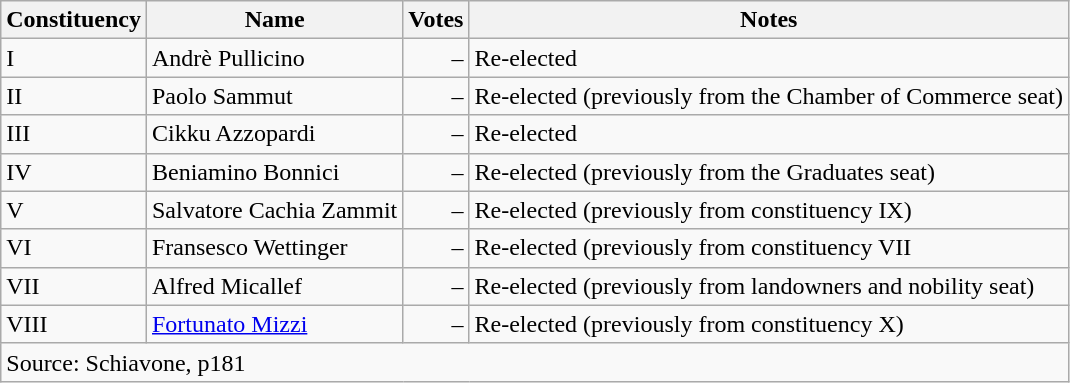<table class=wikitable style=text-align:left>
<tr>
<th>Constituency</th>
<th>Name</th>
<th>Votes</th>
<th>Notes</th>
</tr>
<tr>
<td>I</td>
<td>Andrè Pullicino</td>
<td align=right>–</td>
<td>Re-elected</td>
</tr>
<tr>
<td>II</td>
<td>Paolo Sammut</td>
<td align=right>–</td>
<td>Re-elected (previously from the Chamber of Commerce seat)</td>
</tr>
<tr>
<td>III</td>
<td>Cikku Azzopardi</td>
<td align=right>–</td>
<td>Re-elected</td>
</tr>
<tr>
<td>IV</td>
<td>Beniamino Bonnici</td>
<td align=right>–</td>
<td>Re-elected (previously from the Graduates seat)</td>
</tr>
<tr>
<td>V</td>
<td>Salvatore Cachia Zammit</td>
<td align=right>–</td>
<td>Re-elected (previously from constituency IX)</td>
</tr>
<tr>
<td>VI</td>
<td>Fransesco Wettinger</td>
<td align=right>–</td>
<td>Re-elected (previously from constituency VII</td>
</tr>
<tr>
<td>VII</td>
<td>Alfred Micallef</td>
<td align=right>–</td>
<td>Re-elected (previously from landowners and nobility seat)</td>
</tr>
<tr>
<td>VIII</td>
<td><a href='#'>Fortunato Mizzi</a></td>
<td align=right>–</td>
<td>Re-elected (previously from constituency X)</td>
</tr>
<tr>
<td colspan=4>Source: Schiavone, p181</td>
</tr>
</table>
